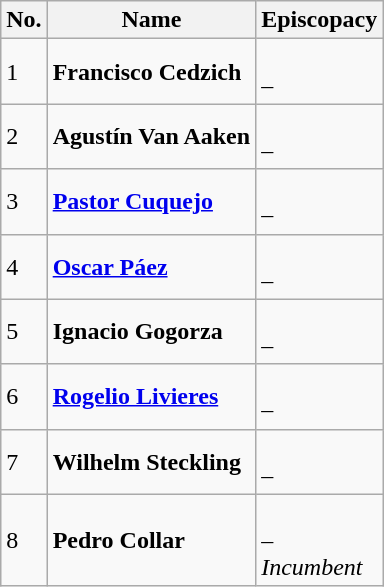<table class="wikitable">
<tr>
<th>No.</th>
<th>Name</th>
<th>Episcopacy</th>
</tr>
<tr>
<td>1</td>
<td><strong>Francisco Cedzich</strong><br></td>
<td><br>–<br></td>
</tr>
<tr>
<td>2</td>
<td><strong>Agustín Van Aaken</strong><br></td>
<td><br>–<br></td>
</tr>
<tr>
<td>3</td>
<td><strong><a href='#'>Pastor Cuquejo</a></strong><br></td>
<td><br>–<br></td>
</tr>
<tr>
<td>4</td>
<td><strong><a href='#'>Oscar Páez</a></strong><br></td>
<td><br>–<br></td>
</tr>
<tr>
<td>5</td>
<td><strong>Ignacio Gogorza</strong><br></td>
<td><br>–<br></td>
</tr>
<tr>
<td>6</td>
<td><strong><a href='#'>Rogelio Livieres</a></strong><br></td>
<td><br>–<br></td>
</tr>
<tr>
<td>7</td>
<td><strong>Wilhelm Steckling</strong><br></td>
<td><br>–<br></td>
</tr>
<tr>
<td>8</td>
<td><strong>Pedro Collar</strong><br></td>
<td><br>–<br><em>Incumbent</em></td>
</tr>
</table>
